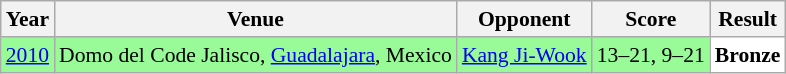<table class="sortable wikitable" style="font-size: 90%;">
<tr>
<th>Year</th>
<th>Venue</th>
<th>Opponent</th>
<th>Score</th>
<th>Result</th>
</tr>
<tr style="background:#98FB98">
<td align="center"><a href='#'>2010</a></td>
<td align="left">Domo del Code Jalisco, <a href='#'>Guadalajara</a>, Mexico</td>
<td align="left"> <a href='#'>Kang Ji-Wook</a></td>
<td align="left">13–21, 9–21</td>
<td style="text-align:left; background:white"> <strong>Bronze</strong></td>
</tr>
</table>
